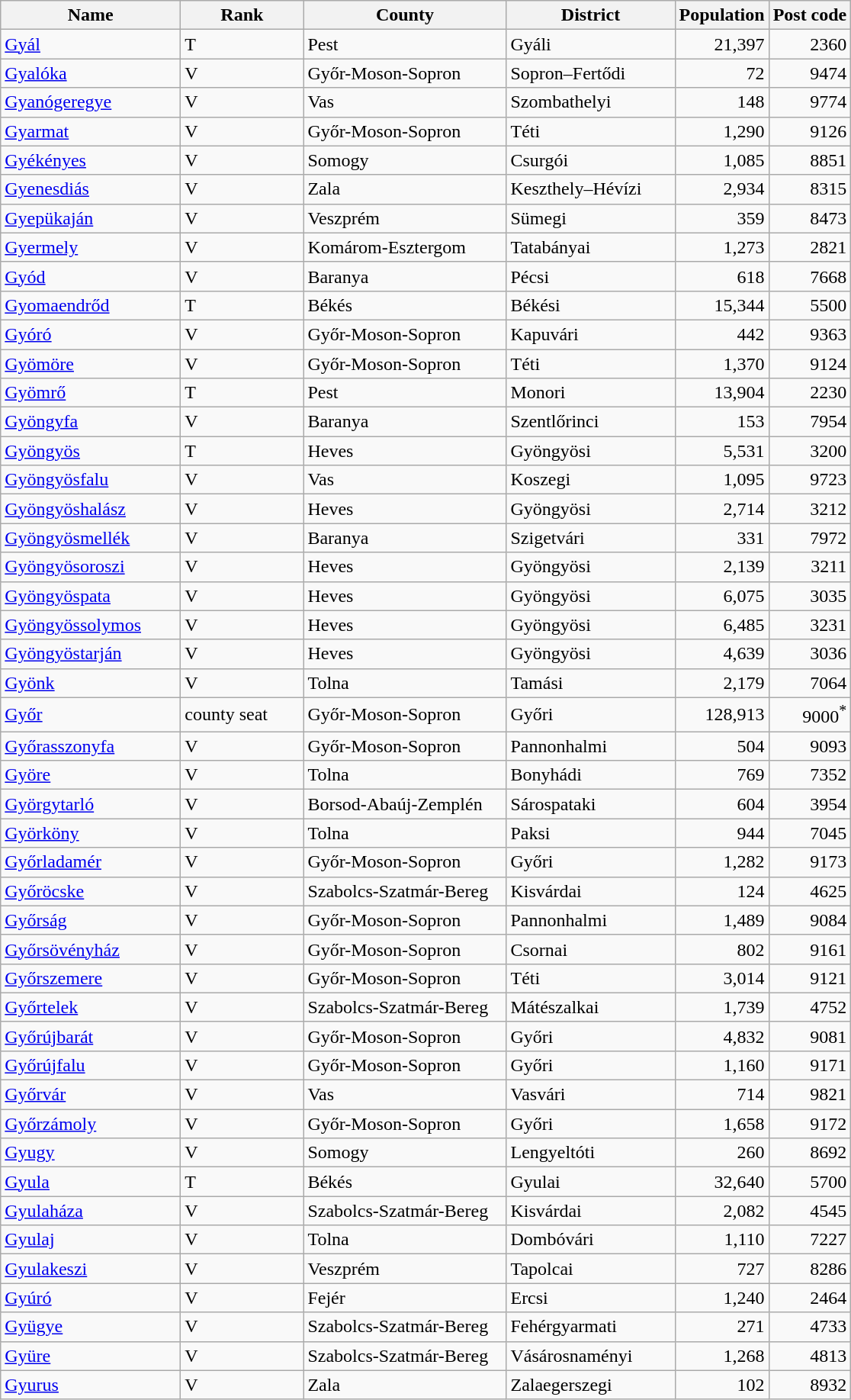<table class=wikitable>
<tr>
<th width=150>Name</th>
<th width=100>Rank</th>
<th width=170>County</th>
<th width=140>District</th>
<th>Population</th>
<th>Post code</th>
</tr>
<tr>
<td><a href='#'>Gyál</a></td>
<td>T</td>
<td>Pest</td>
<td>Gyáli</td>
<td align=right>21,397</td>
<td align=right>2360</td>
</tr>
<tr>
<td><a href='#'>Gyalóka</a></td>
<td>V</td>
<td>Győr-Moson-Sopron</td>
<td>Sopron–Fertődi</td>
<td align=right>72</td>
<td align=right>9474</td>
</tr>
<tr>
<td><a href='#'>Gyanógeregye</a></td>
<td>V</td>
<td>Vas</td>
<td>Szombathelyi</td>
<td align=right>148</td>
<td align=right>9774</td>
</tr>
<tr>
<td><a href='#'>Gyarmat</a></td>
<td>V</td>
<td>Győr-Moson-Sopron</td>
<td>Téti</td>
<td align=right>1,290</td>
<td align=right>9126</td>
</tr>
<tr>
<td><a href='#'>Gyékényes</a></td>
<td>V</td>
<td>Somogy</td>
<td>Csurgói</td>
<td align=right>1,085</td>
<td align=right>8851</td>
</tr>
<tr>
<td><a href='#'>Gyenesdiás</a></td>
<td>V</td>
<td>Zala</td>
<td>Keszthely–Hévízi</td>
<td align=right>2,934</td>
<td align=right>8315</td>
</tr>
<tr>
<td><a href='#'>Gyepükaján</a></td>
<td>V</td>
<td>Veszprém</td>
<td>Sümegi</td>
<td align=right>359</td>
<td align=right>8473</td>
</tr>
<tr>
<td><a href='#'>Gyermely</a></td>
<td>V</td>
<td>Komárom-Esztergom</td>
<td>Tatabányai</td>
<td align=right>1,273</td>
<td align=right>2821</td>
</tr>
<tr>
<td><a href='#'>Gyód</a></td>
<td>V</td>
<td>Baranya</td>
<td>Pécsi</td>
<td align=right>618</td>
<td align=right>7668</td>
</tr>
<tr>
<td><a href='#'>Gyomaendrőd</a></td>
<td>T</td>
<td>Békés</td>
<td>Békési</td>
<td align=right>15,344</td>
<td align=right>5500</td>
</tr>
<tr>
<td><a href='#'>Gyóró</a></td>
<td>V</td>
<td>Győr-Moson-Sopron</td>
<td>Kapuvári</td>
<td align=right>442</td>
<td align=right>9363</td>
</tr>
<tr>
<td><a href='#'>Gyömöre</a></td>
<td>V</td>
<td>Győr-Moson-Sopron</td>
<td>Téti</td>
<td align=right>1,370</td>
<td align=right>9124</td>
</tr>
<tr>
<td><a href='#'>Gyömrő</a></td>
<td>T</td>
<td>Pest</td>
<td>Monori</td>
<td align=right>13,904</td>
<td align=right>2230</td>
</tr>
<tr>
<td><a href='#'>Gyöngyfa</a></td>
<td>V</td>
<td>Baranya</td>
<td>Szentlőrinci</td>
<td align=right>153</td>
<td align=right>7954</td>
</tr>
<tr>
<td><a href='#'>Gyöngyös</a></td>
<td>T</td>
<td>Heves</td>
<td>Gyöngyösi</td>
<td align=right>5,531</td>
<td align=right>3200</td>
</tr>
<tr>
<td><a href='#'>Gyöngyösfalu</a></td>
<td>V</td>
<td>Vas</td>
<td>Koszegi</td>
<td align=right>1,095</td>
<td align=right>9723</td>
</tr>
<tr>
<td><a href='#'>Gyöngyöshalász</a></td>
<td>V</td>
<td>Heves</td>
<td>Gyöngyösi</td>
<td align=right>2,714</td>
<td align=right>3212</td>
</tr>
<tr>
<td><a href='#'>Gyöngyösmellék</a></td>
<td>V</td>
<td>Baranya</td>
<td>Szigetvári</td>
<td align=right>331</td>
<td align=right>7972</td>
</tr>
<tr>
<td><a href='#'>Gyöngyösoroszi</a></td>
<td>V</td>
<td>Heves</td>
<td>Gyöngyösi</td>
<td align=right>2,139</td>
<td align=right>3211</td>
</tr>
<tr>
<td><a href='#'>Gyöngyöspata</a></td>
<td>V</td>
<td>Heves</td>
<td>Gyöngyösi</td>
<td align=right>6,075</td>
<td align=right>3035</td>
</tr>
<tr>
<td><a href='#'>Gyöngyössolymos</a></td>
<td>V</td>
<td>Heves</td>
<td>Gyöngyösi</td>
<td align=right>6,485</td>
<td align=right>3231</td>
</tr>
<tr>
<td><a href='#'>Gyöngyöstarján</a></td>
<td>V</td>
<td>Heves</td>
<td>Gyöngyösi</td>
<td align=right>4,639</td>
<td align=right>3036</td>
</tr>
<tr>
<td><a href='#'>Gyönk</a></td>
<td>V</td>
<td>Tolna</td>
<td>Tamási</td>
<td align=right>2,179</td>
<td align=right>7064</td>
</tr>
<tr>
<td><a href='#'>Győr</a></td>
<td>county seat</td>
<td>Győr-Moson-Sopron</td>
<td>Győri</td>
<td align=right>128,913</td>
<td align=right>9000<sup>*</sup></td>
</tr>
<tr>
<td><a href='#'>Győrasszonyfa</a></td>
<td>V</td>
<td>Győr-Moson-Sopron</td>
<td>Pannonhalmi</td>
<td align=right>504</td>
<td align=right>9093</td>
</tr>
<tr>
<td><a href='#'>Györe</a></td>
<td>V</td>
<td>Tolna</td>
<td>Bonyhádi</td>
<td align=right>769</td>
<td align=right>7352</td>
</tr>
<tr>
<td><a href='#'>Györgytarló</a></td>
<td>V</td>
<td>Borsod-Abaúj-Zemplén</td>
<td>Sárospataki</td>
<td align=right>604</td>
<td align=right>3954</td>
</tr>
<tr>
<td><a href='#'>Györköny</a></td>
<td>V</td>
<td>Tolna</td>
<td>Paksi</td>
<td align=right>944</td>
<td align=right>7045</td>
</tr>
<tr>
<td><a href='#'>Győrladamér</a></td>
<td>V</td>
<td>Győr-Moson-Sopron</td>
<td>Győri</td>
<td align=right>1,282</td>
<td align=right>9173</td>
</tr>
<tr>
<td><a href='#'>Győröcske</a></td>
<td>V</td>
<td>Szabolcs-Szatmár-Bereg</td>
<td>Kisvárdai</td>
<td align=right>124</td>
<td align=right>4625</td>
</tr>
<tr>
<td><a href='#'>Győrság</a></td>
<td>V</td>
<td>Győr-Moson-Sopron</td>
<td>Pannonhalmi</td>
<td align=right>1,489</td>
<td align=right>9084</td>
</tr>
<tr>
<td><a href='#'>Győrsövényház</a></td>
<td>V</td>
<td>Győr-Moson-Sopron</td>
<td>Csornai</td>
<td align=right>802</td>
<td align=right>9161</td>
</tr>
<tr>
<td><a href='#'>Győrszemere</a></td>
<td>V</td>
<td>Győr-Moson-Sopron</td>
<td>Téti</td>
<td align=right>3,014</td>
<td align=right>9121</td>
</tr>
<tr>
<td><a href='#'>Győrtelek</a></td>
<td>V</td>
<td>Szabolcs-Szatmár-Bereg</td>
<td>Mátészalkai</td>
<td align=right>1,739</td>
<td align=right>4752</td>
</tr>
<tr>
<td><a href='#'>Győrújbarát</a></td>
<td>V</td>
<td>Győr-Moson-Sopron</td>
<td>Győri</td>
<td align=right>4,832</td>
<td align=right>9081</td>
</tr>
<tr>
<td><a href='#'>Győrújfalu</a></td>
<td>V</td>
<td>Győr-Moson-Sopron</td>
<td>Győri</td>
<td align=right>1,160</td>
<td align=right>9171</td>
</tr>
<tr>
<td><a href='#'>Győrvár</a></td>
<td>V</td>
<td>Vas</td>
<td>Vasvári</td>
<td align=right>714</td>
<td align=right>9821</td>
</tr>
<tr>
<td><a href='#'>Győrzámoly</a></td>
<td>V</td>
<td>Győr-Moson-Sopron</td>
<td>Győri</td>
<td align=right>1,658</td>
<td align=right>9172</td>
</tr>
<tr>
<td><a href='#'>Gyugy</a></td>
<td>V</td>
<td>Somogy</td>
<td>Lengyeltóti</td>
<td align=right>260</td>
<td align=right>8692</td>
</tr>
<tr>
<td><a href='#'>Gyula</a></td>
<td>T</td>
<td>Békés</td>
<td>Gyulai</td>
<td align=right>32,640</td>
<td align=right>5700</td>
</tr>
<tr>
<td><a href='#'>Gyulaháza</a></td>
<td>V</td>
<td>Szabolcs-Szatmár-Bereg</td>
<td>Kisvárdai</td>
<td align=right>2,082</td>
<td align=right>4545</td>
</tr>
<tr>
<td><a href='#'>Gyulaj</a></td>
<td>V</td>
<td>Tolna</td>
<td>Dombóvári</td>
<td align=right>1,110</td>
<td align=right>7227</td>
</tr>
<tr>
<td><a href='#'>Gyulakeszi</a></td>
<td>V</td>
<td>Veszprém</td>
<td>Tapolcai</td>
<td align=right>727</td>
<td align=right>8286</td>
</tr>
<tr>
<td><a href='#'>Gyúró</a></td>
<td>V</td>
<td>Fejér</td>
<td>Ercsi</td>
<td align=right>1,240</td>
<td align=right>2464</td>
</tr>
<tr>
<td><a href='#'>Gyügye</a></td>
<td>V</td>
<td>Szabolcs-Szatmár-Bereg</td>
<td>Fehérgyarmati</td>
<td align=right>271</td>
<td align=right>4733</td>
</tr>
<tr>
<td><a href='#'>Gyüre</a></td>
<td>V</td>
<td>Szabolcs-Szatmár-Bereg</td>
<td>Vásárosnaményi</td>
<td align=right>1,268</td>
<td align=right>4813</td>
</tr>
<tr>
<td><a href='#'>Gyurus</a></td>
<td>V</td>
<td>Zala</td>
<td>Zalaegerszegi</td>
<td align=right>102</td>
<td align=right>8932</td>
</tr>
</table>
